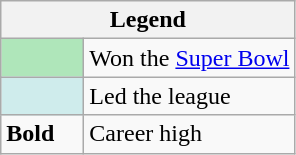<table class="wikitable mw-collapsible mw-collapsed">
<tr>
<th colspan="2">Legend</th>
</tr>
<tr>
<td style="background:#afe6ba; width:3em;"></td>
<td>Won the <a href='#'>Super Bowl</a></td>
</tr>
<tr>
<td style="background:#cfecec; width:3em;"></td>
<td>Led the league</td>
</tr>
<tr>
<td><strong>Bold</strong></td>
<td>Career high</td>
</tr>
</table>
